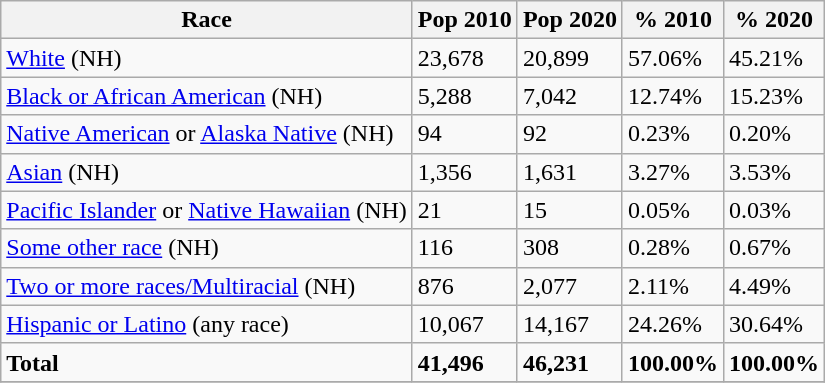<table class="wikitable">
<tr>
<th>Race</th>
<th>Pop 2010</th>
<th>Pop 2020</th>
<th>% 2010</th>
<th>% 2020</th>
</tr>
<tr>
<td><a href='#'>White</a> (NH)</td>
<td>23,678</td>
<td>20,899</td>
<td>57.06%</td>
<td>45.21%</td>
</tr>
<tr>
<td><a href='#'>Black or African American</a> (NH)</td>
<td>5,288</td>
<td>7,042</td>
<td>12.74%</td>
<td>15.23%</td>
</tr>
<tr>
<td><a href='#'>Native American</a> or <a href='#'>Alaska Native</a> (NH)</td>
<td>94</td>
<td>92</td>
<td>0.23%</td>
<td>0.20%</td>
</tr>
<tr>
<td><a href='#'>Asian</a> (NH)</td>
<td>1,356</td>
<td>1,631</td>
<td>3.27%</td>
<td>3.53%</td>
</tr>
<tr>
<td><a href='#'>Pacific Islander</a> or <a href='#'>Native Hawaiian</a> (NH)</td>
<td>21</td>
<td>15</td>
<td>0.05%</td>
<td>0.03%</td>
</tr>
<tr>
<td><a href='#'>Some other race</a> (NH)</td>
<td>116</td>
<td>308</td>
<td>0.28%</td>
<td>0.67%</td>
</tr>
<tr>
<td><a href='#'>Two or more races/Multiracial</a> (NH)</td>
<td>876</td>
<td>2,077</td>
<td>2.11%</td>
<td>4.49%</td>
</tr>
<tr>
<td><a href='#'>Hispanic or Latino</a> (any race)</td>
<td>10,067</td>
<td>14,167</td>
<td>24.26%</td>
<td>30.64%</td>
</tr>
<tr>
<td><strong>Total</strong></td>
<td><strong>41,496</strong></td>
<td><strong>46,231</strong></td>
<td><strong>100.00%</strong></td>
<td><strong>100.00%</strong></td>
</tr>
<tr>
</tr>
</table>
